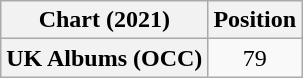<table class="wikitable plainrowheaders" style="text-align:center">
<tr>
<th scope="col">Chart (2021)</th>
<th scope="col">Position</th>
</tr>
<tr>
<th scope="row">UK Albums (OCC)</th>
<td>79</td>
</tr>
</table>
